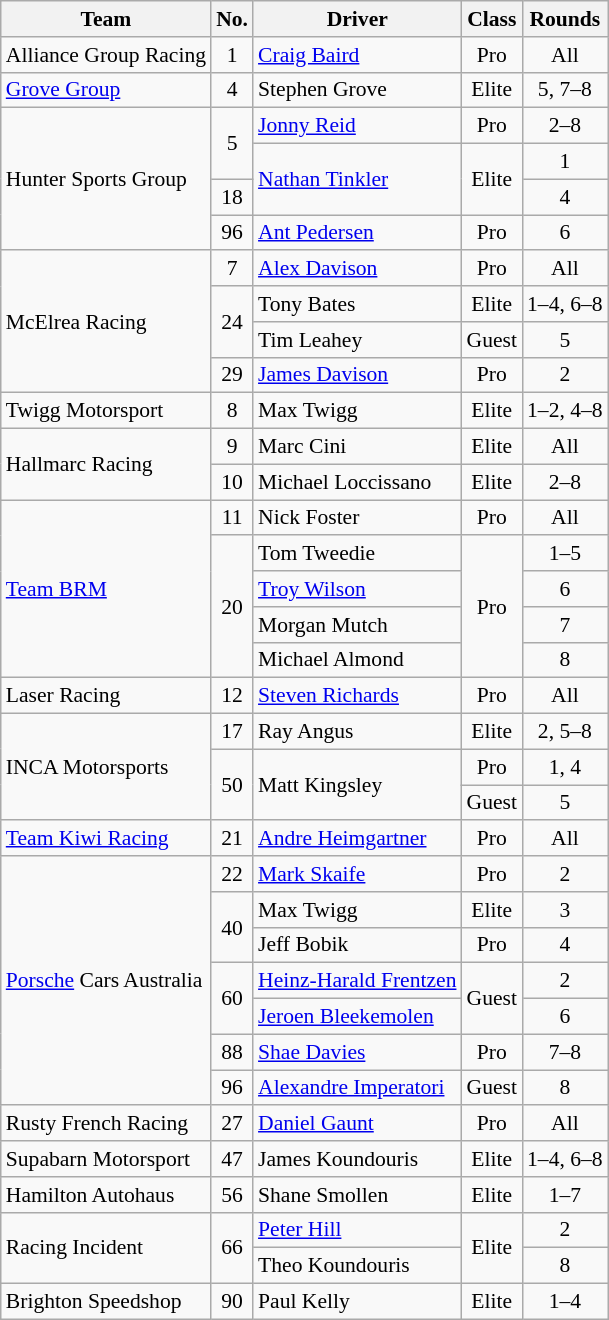<table class="wikitable" style="font-size: 90%;">
<tr>
<th>Team</th>
<th>No.</th>
<th>Driver</th>
<th>Class</th>
<th>Rounds</th>
</tr>
<tr>
<td>Alliance Group Racing</td>
<td align="center">1</td>
<td> <a href='#'>Craig Baird</a></td>
<td align="center">Pro</td>
<td align="center">All</td>
</tr>
<tr>
<td><a href='#'>Grove Group</a></td>
<td align="center">4</td>
<td> Stephen Grove</td>
<td align="center">Elite</td>
<td align="center">5, 7–8</td>
</tr>
<tr>
<td rowspan=4>Hunter Sports Group</td>
<td rowspan=2  align="center">5</td>
<td> <a href='#'>Jonny Reid</a></td>
<td align="center">Pro</td>
<td align="center">2–8</td>
</tr>
<tr>
<td rowspan=2> <a href='#'>Nathan Tinkler</a></td>
<td rowspan=2  align="center">Elite</td>
<td align="center">1</td>
</tr>
<tr>
<td align="center">18</td>
<td align="center">4</td>
</tr>
<tr>
<td align="center">96</td>
<td> <a href='#'>Ant Pedersen</a></td>
<td align="center">Pro</td>
<td align="center">6</td>
</tr>
<tr>
<td rowspan=4>McElrea Racing</td>
<td align="center">7</td>
<td> <a href='#'>Alex Davison</a></td>
<td align="center">Pro</td>
<td align="center">All</td>
</tr>
<tr>
<td rowspan=2  align="center">24</td>
<td> Tony Bates</td>
<td align="center">Elite</td>
<td align="center">1–4, 6–8</td>
</tr>
<tr>
<td> Tim Leahey</td>
<td align="center">Guest</td>
<td align="center">5</td>
</tr>
<tr>
<td align="center">29</td>
<td> <a href='#'>James Davison</a></td>
<td align="center">Pro</td>
<td align="center">2</td>
</tr>
<tr>
<td>Twigg Motorsport</td>
<td align="center">8</td>
<td> Max Twigg</td>
<td align="center">Elite</td>
<td align="center">1–2, 4–8</td>
</tr>
<tr>
<td rowspan=2>Hallmarc Racing</td>
<td align="center">9</td>
<td> Marc Cini</td>
<td align="center">Elite</td>
<td align="center">All</td>
</tr>
<tr>
<td align="center">10</td>
<td> Michael Loccissano</td>
<td align="center">Elite</td>
<td align="center">2–8</td>
</tr>
<tr>
<td rowspan=5><a href='#'>Team BRM</a></td>
<td align="center">11</td>
<td> Nick Foster</td>
<td align="center">Pro</td>
<td align="center">All</td>
</tr>
<tr>
<td rowspan=4  align="center">20</td>
<td> Tom Tweedie</td>
<td rowspan=4  align="center">Pro</td>
<td align="center">1–5</td>
</tr>
<tr>
<td> <a href='#'>Troy Wilson</a></td>
<td align="center">6</td>
</tr>
<tr>
<td> Morgan Mutch</td>
<td align="center">7</td>
</tr>
<tr>
<td> Michael Almond</td>
<td align="center">8</td>
</tr>
<tr>
<td>Laser Racing</td>
<td align="center">12</td>
<td> <a href='#'>Steven Richards</a></td>
<td align="center">Pro</td>
<td align="center">All</td>
</tr>
<tr>
<td rowspan=3>INCA Motorsports</td>
<td align="center">17</td>
<td> Ray Angus</td>
<td align="center">Elite</td>
<td align="center">2, 5–8</td>
</tr>
<tr>
<td rowspan=2  align="center">50</td>
<td rowspan=2> Matt Kingsley</td>
<td align="center">Pro</td>
<td align="center">1, 4</td>
</tr>
<tr>
<td align="center">Guest</td>
<td align="center">5</td>
</tr>
<tr>
<td><a href='#'>Team Kiwi Racing</a></td>
<td align="center">21</td>
<td> <a href='#'>Andre Heimgartner</a></td>
<td align="center">Pro</td>
<td align="center">All</td>
</tr>
<tr>
<td rowspan=7><a href='#'>Porsche</a> Cars Australia</td>
<td align="center">22</td>
<td> <a href='#'>Mark Skaife</a></td>
<td align="center">Pro</td>
<td align="center">2</td>
</tr>
<tr>
<td rowspan=2  align="center">40</td>
<td> Max Twigg</td>
<td align="center">Elite</td>
<td align="center">3</td>
</tr>
<tr>
<td> Jeff Bobik</td>
<td align="center">Pro</td>
<td align="center">4</td>
</tr>
<tr>
<td rowspan=2  align="center">60</td>
<td> <a href='#'>Heinz-Harald Frentzen</a></td>
<td rowspan=2  align="center">Guest</td>
<td align="center">2</td>
</tr>
<tr>
<td> <a href='#'>Jeroen Bleekemolen</a></td>
<td align="center">6</td>
</tr>
<tr>
<td align="center">88</td>
<td> <a href='#'>Shae Davies</a></td>
<td align="center">Pro</td>
<td align="center">7–8</td>
</tr>
<tr>
<td align="center">96</td>
<td> <a href='#'>Alexandre Imperatori</a></td>
<td align="center">Guest</td>
<td align="center">8</td>
</tr>
<tr>
<td>Rusty French Racing</td>
<td align="center">27</td>
<td> <a href='#'>Daniel Gaunt</a></td>
<td align="center">Pro</td>
<td align="center">All</td>
</tr>
<tr>
<td>Supabarn Motorsport</td>
<td align="center">47</td>
<td> James Koundouris</td>
<td align="center">Elite</td>
<td align="center">1–4, 6–8</td>
</tr>
<tr>
<td>Hamilton Autohaus</td>
<td align="center">56</td>
<td> Shane Smollen</td>
<td align="center">Elite</td>
<td align="center">1–7</td>
</tr>
<tr>
<td rowspan=2>Racing Incident</td>
<td rowspan=2  align="center">66</td>
<td> <a href='#'>Peter Hill</a></td>
<td rowspan=2 align="center">Elite</td>
<td align="center">2</td>
</tr>
<tr>
<td> Theo Koundouris</td>
<td align="center">8</td>
</tr>
<tr>
<td>Brighton Speedshop</td>
<td align="center">90</td>
<td> Paul Kelly</td>
<td align="center">Elite</td>
<td align="center">1–4</td>
</tr>
</table>
